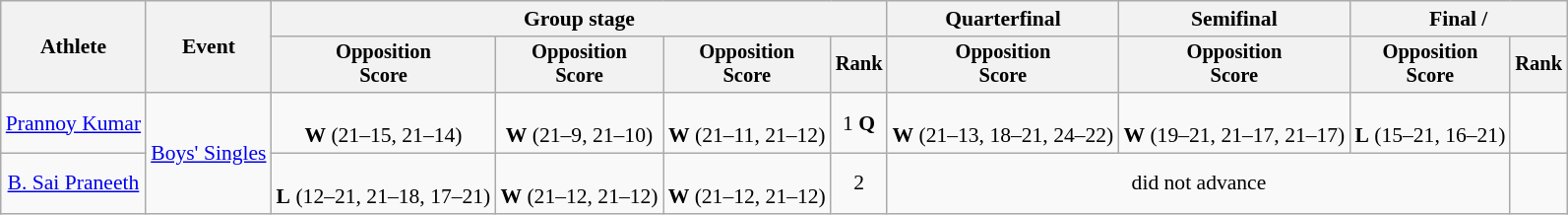<table class="wikitable" style="text-align:center; font-size:90%">
<tr>
<th rowspan=2>Athlete</th>
<th rowspan=2>Event</th>
<th colspan=4>Group stage</th>
<th>Quarterfinal</th>
<th>Semifinal</th>
<th colspan=2>Final / </th>
</tr>
<tr style="font-size:95%">
<th>Opposition<br>Score</th>
<th>Opposition<br>Score</th>
<th>Opposition<br>Score</th>
<th>Rank</th>
<th>Opposition<br>Score</th>
<th>Opposition<br>Score</th>
<th>Opposition<br>Score</th>
<th>Rank</th>
</tr>
<tr>
<td><a href='#'>Prannoy Kumar</a></td>
<td rowspan=2><a href='#'>Boys' Singles</a></td>
<td><br><strong>W</strong> (21–15, 21–14)</td>
<td><br><strong>W</strong> (21–9, 21–10)</td>
<td><br><strong>W</strong> (21–11, 21–12)</td>
<td>1 <strong>Q</strong></td>
<td><br><strong>W</strong> (21–13, 18–21, 24–22)</td>
<td><br><strong>W</strong> (19–21, 21–17, 21–17)</td>
<td><br><strong>L</strong> (15–21, 16–21)</td>
<td></td>
</tr>
<tr>
<td><a href='#'>B. Sai Praneeth</a></td>
<td><br><strong>L</strong> (12–21, 21–18, 17–21)</td>
<td><br><strong>W</strong> (21–12, 21–12)</td>
<td><br><strong>W</strong> (21–12, 21–12)</td>
<td>2</td>
<td colspan="3">did not advance</td>
<td></td>
</tr>
</table>
